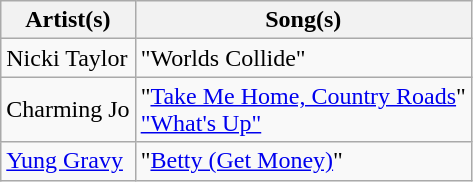<table class="wikitable">
<tr>
<th>Artist(s)</th>
<th>Song(s)</th>
</tr>
<tr>
<td>Nicki Taylor</td>
<td>"Worlds Collide"</td>
</tr>
<tr>
<td>Charming Jo</td>
<td>"<a href='#'>Take Me Home, Country Roads</a>"<br><a href='#'>"What's Up"</a></td>
</tr>
<tr>
<td><a href='#'>Yung Gravy</a></td>
<td>"<a href='#'>Betty (Get Money)</a>"</td>
</tr>
</table>
